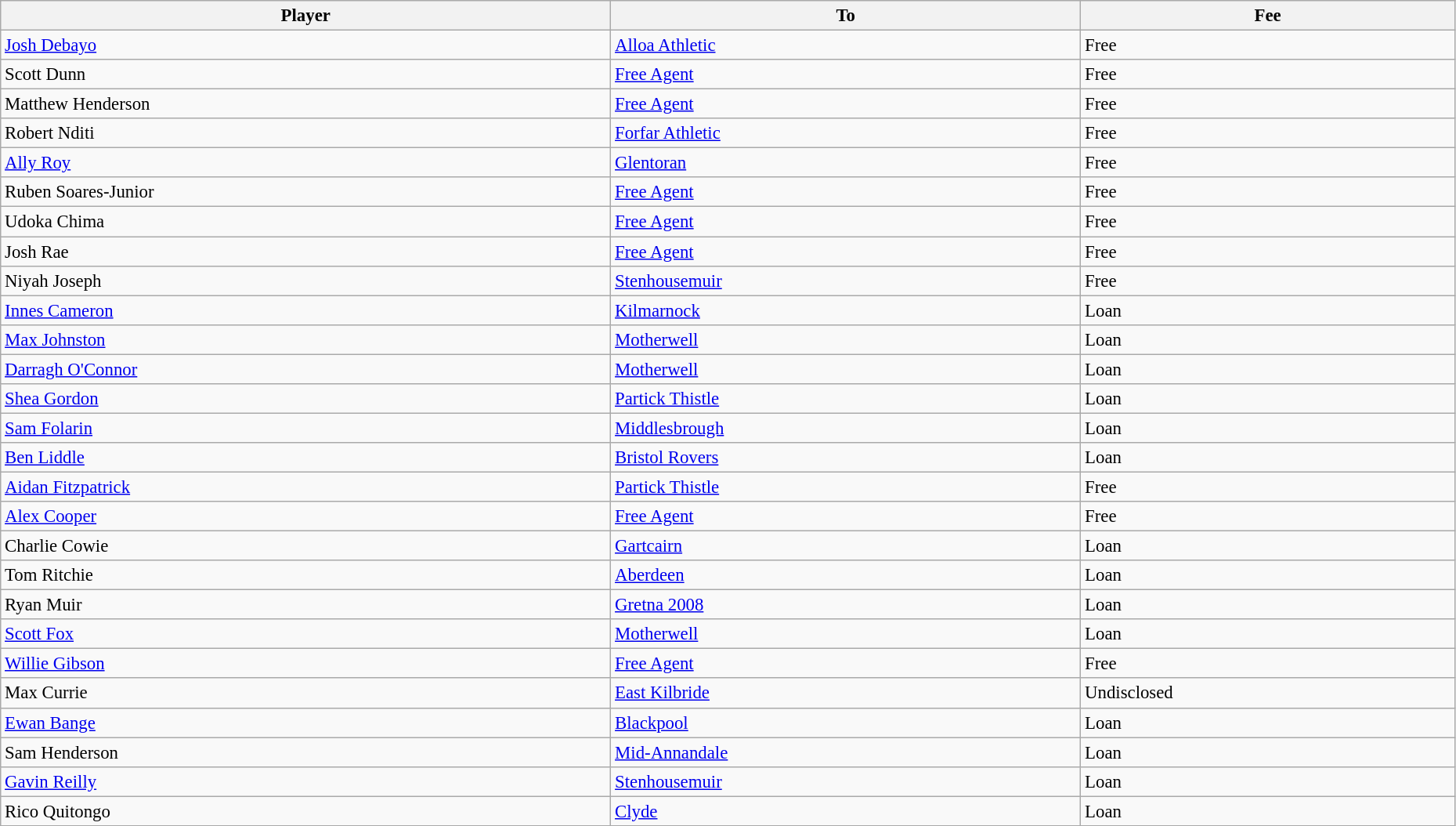<table class="wikitable" style="font-size:95%; width:98%; text-align:left">
<tr>
<th>Player</th>
<th>To</th>
<th>Fee</th>
</tr>
<tr>
<td> <a href='#'>Josh Debayo</a></td>
<td> <a href='#'>Alloa Athletic</a></td>
<td>Free</td>
</tr>
<tr>
<td> Scott Dunn</td>
<td><a href='#'>Free Agent</a></td>
<td>Free</td>
</tr>
<tr>
<td> Matthew Henderson</td>
<td><a href='#'>Free Agent</a></td>
<td>Free</td>
</tr>
<tr>
<td> Robert Nditi</td>
<td> <a href='#'>Forfar Athletic</a></td>
<td>Free</td>
</tr>
<tr>
<td> <a href='#'>Ally Roy</a></td>
<td> <a href='#'>Glentoran</a></td>
<td>Free</td>
</tr>
<tr>
<td> Ruben Soares-Junior</td>
<td><a href='#'>Free Agent</a></td>
<td>Free</td>
</tr>
<tr>
<td> Udoka Chima</td>
<td><a href='#'>Free Agent</a></td>
<td>Free</td>
</tr>
<tr>
<td> Josh Rae</td>
<td><a href='#'>Free Agent</a></td>
<td>Free</td>
</tr>
<tr>
<td> Niyah Joseph</td>
<td> <a href='#'>Stenhousemuir</a></td>
<td>Free</td>
</tr>
<tr>
<td> <a href='#'>Innes Cameron</a></td>
<td> <a href='#'>Kilmarnock</a></td>
<td Loan (sports)>Loan</td>
</tr>
<tr>
<td> <a href='#'>Max Johnston</a></td>
<td> <a href='#'>Motherwell</a></td>
<td Loan (sports)>Loan</td>
</tr>
<tr>
<td> <a href='#'>Darragh O'Connor</a></td>
<td> <a href='#'>Motherwell</a></td>
<td Loan (sports)>Loan</td>
</tr>
<tr>
<td> <a href='#'>Shea Gordon</a></td>
<td> <a href='#'>Partick Thistle</a></td>
<td Loan (sports)>Loan</td>
</tr>
<tr>
<td> <a href='#'>Sam Folarin</a></td>
<td> <a href='#'>Middlesbrough</a></td>
<td Loan (sports)>Loan</td>
</tr>
<tr>
<td> <a href='#'>Ben Liddle</a></td>
<td> <a href='#'>Bristol Rovers</a></td>
<td Loan (sports)>Loan</td>
</tr>
<tr>
<td> <a href='#'>Aidan Fitzpatrick</a></td>
<td> <a href='#'>Partick Thistle</a></td>
<td>Free</td>
</tr>
<tr>
<td> <a href='#'>Alex Cooper</a></td>
<td><a href='#'>Free Agent</a></td>
<td>Free</td>
</tr>
<tr>
<td> Charlie Cowie</td>
<td> <a href='#'>Gartcairn</a></td>
<td Loan (sports)>Loan</td>
</tr>
<tr>
<td> Tom Ritchie</td>
<td> <a href='#'>Aberdeen</a></td>
<td Loan (sports)>Loan</td>
</tr>
<tr>
<td> Ryan Muir</td>
<td> <a href='#'>Gretna 2008</a></td>
<td Loan (sports)>Loan</td>
</tr>
<tr>
<td> <a href='#'>Scott Fox</a></td>
<td> <a href='#'>Motherwell</a></td>
<td Loan (sports)>Loan</td>
</tr>
<tr>
<td> <a href='#'>Willie Gibson</a></td>
<td><a href='#'>Free Agent</a></td>
<td>Free</td>
</tr>
<tr>
<td> Max Currie</td>
<td> <a href='#'>East Kilbride</a></td>
<td>Undisclosed</td>
</tr>
<tr>
<td> <a href='#'>Ewan Bange</a></td>
<td> <a href='#'>Blackpool</a></td>
<td Loan (sports)>Loan</td>
</tr>
<tr>
<td> Sam Henderson</td>
<td> <a href='#'>Mid-Annandale</a></td>
<td Loan (sports)>Loan</td>
</tr>
<tr>
<td> <a href='#'>Gavin Reilly</a></td>
<td> <a href='#'>Stenhousemuir</a></td>
<td Loan (sports)>Loan</td>
</tr>
<tr>
<td> Rico Quitongo</td>
<td> <a href='#'>Clyde</a></td>
<td Loan (sports)>Loan</td>
</tr>
</table>
